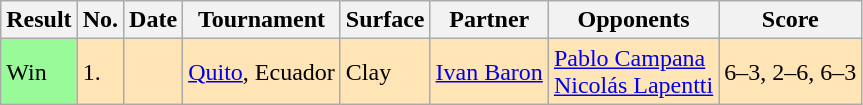<table class="sortable wikitable">
<tr>
<th>Result</th>
<th>No.</th>
<th>Date</th>
<th>Tournament</th>
<th>Surface</th>
<th>Partner</th>
<th>Opponents</th>
<th class="unsortable">Score</th>
</tr>
<tr style="background:moccasin;">
<td style="background:#98fb98;">Win</td>
<td>1.</td>
<td></td>
<td><a href='#'>Quito</a>, Ecuador</td>
<td>Clay</td>
<td> <a href='#'>Ivan Baron</a></td>
<td> <a href='#'>Pablo Campana</a><br> <a href='#'>Nicolás Lapentti</a></td>
<td>6–3, 2–6, 6–3</td>
</tr>
</table>
